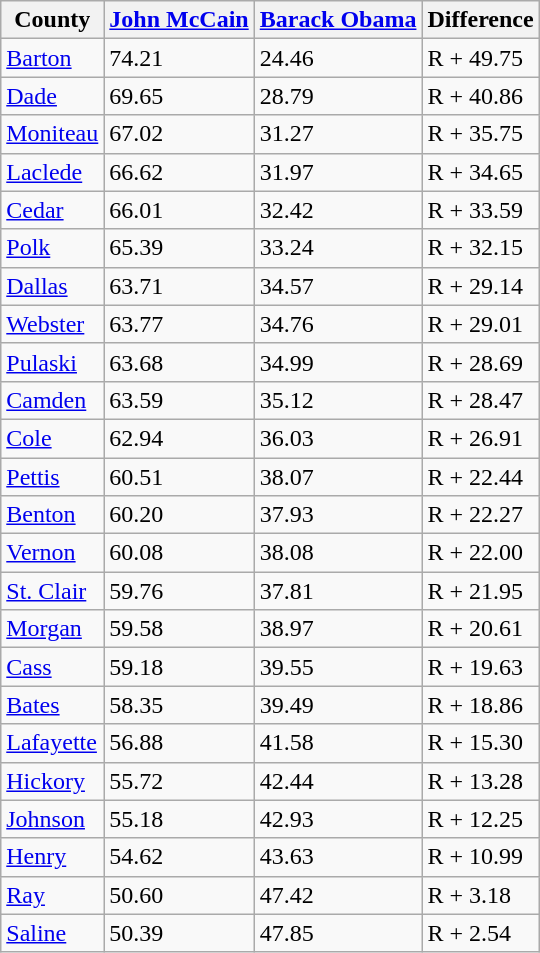<table class=wikitable>
<tr>
<th>County</th>
<th><a href='#'>John McCain</a></th>
<th><a href='#'>Barack Obama</a></th>
<th>Difference</th>
</tr>
<tr>
<td><a href='#'>Barton</a></td>
<td>74.21</td>
<td>24.46</td>
<td>R + 49.75</td>
</tr>
<tr>
<td><a href='#'>Dade</a></td>
<td>69.65</td>
<td>28.79</td>
<td>R + 40.86</td>
</tr>
<tr>
<td><a href='#'>Moniteau</a></td>
<td>67.02</td>
<td>31.27</td>
<td>R + 35.75</td>
</tr>
<tr>
<td><a href='#'>Laclede</a></td>
<td>66.62</td>
<td>31.97</td>
<td>R + 34.65</td>
</tr>
<tr>
<td><a href='#'>Cedar</a></td>
<td>66.01</td>
<td>32.42</td>
<td>R + 33.59</td>
</tr>
<tr>
<td><a href='#'>Polk</a></td>
<td>65.39</td>
<td>33.24</td>
<td>R + 32.15</td>
</tr>
<tr>
<td><a href='#'>Dallas</a></td>
<td>63.71</td>
<td>34.57</td>
<td>R + 29.14</td>
</tr>
<tr>
<td><a href='#'>Webster</a></td>
<td>63.77</td>
<td>34.76</td>
<td>R + 29.01</td>
</tr>
<tr>
<td><a href='#'>Pulaski</a></td>
<td>63.68</td>
<td>34.99</td>
<td>R + 28.69</td>
</tr>
<tr>
<td><a href='#'>Camden</a></td>
<td>63.59</td>
<td>35.12</td>
<td>R + 28.47</td>
</tr>
<tr>
<td><a href='#'>Cole</a></td>
<td>62.94</td>
<td>36.03</td>
<td>R + 26.91</td>
</tr>
<tr>
<td><a href='#'>Pettis</a></td>
<td>60.51</td>
<td>38.07</td>
<td>R + 22.44</td>
</tr>
<tr>
<td><a href='#'>Benton</a></td>
<td>60.20</td>
<td>37.93</td>
<td>R + 22.27</td>
</tr>
<tr>
<td><a href='#'>Vernon</a></td>
<td>60.08</td>
<td>38.08</td>
<td>R + 22.00</td>
</tr>
<tr>
<td><a href='#'>St. Clair</a></td>
<td>59.76</td>
<td>37.81</td>
<td>R + 21.95</td>
</tr>
<tr>
<td><a href='#'>Morgan</a></td>
<td>59.58</td>
<td>38.97</td>
<td>R + 20.61</td>
</tr>
<tr>
<td><a href='#'>Cass</a></td>
<td>59.18</td>
<td>39.55</td>
<td>R + 19.63</td>
</tr>
<tr>
<td><a href='#'>Bates</a></td>
<td>58.35</td>
<td>39.49</td>
<td>R + 18.86</td>
</tr>
<tr>
<td><a href='#'>Lafayette</a></td>
<td>56.88</td>
<td>41.58</td>
<td>R + 15.30</td>
</tr>
<tr>
<td><a href='#'>Hickory</a></td>
<td>55.72</td>
<td>42.44</td>
<td>R + 13.28</td>
</tr>
<tr>
<td><a href='#'>Johnson</a></td>
<td>55.18</td>
<td>42.93</td>
<td>R + 12.25</td>
</tr>
<tr>
<td><a href='#'>Henry</a></td>
<td>54.62</td>
<td>43.63</td>
<td>R + 10.99</td>
</tr>
<tr>
<td><a href='#'>Ray</a></td>
<td>50.60</td>
<td>47.42</td>
<td>R + 3.18</td>
</tr>
<tr>
<td><a href='#'>Saline</a></td>
<td>50.39</td>
<td>47.85</td>
<td>R + 2.54</td>
</tr>
</table>
